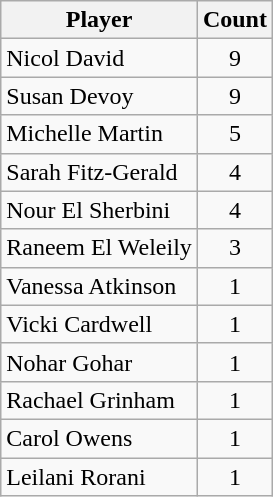<table class="wikitable floatright">
<tr>
<th>Player</th>
<th>Count</th>
</tr>
<tr>
<td>Nicol David</td>
<td style="text-align: center">9</td>
</tr>
<tr>
<td>Susan Devoy</td>
<td style="text-align: center">9</td>
</tr>
<tr>
<td>Michelle Martin</td>
<td style="text-align: center">5</td>
</tr>
<tr>
<td>Sarah Fitz-Gerald</td>
<td style="text-align: center">4</td>
</tr>
<tr>
<td>Nour El Sherbini</td>
<td style="text-align: center">4</td>
</tr>
<tr>
<td>Raneem El Weleily</td>
<td style="text-align: center">3</td>
</tr>
<tr>
<td>Vanessa Atkinson</td>
<td style="text-align: center">1</td>
</tr>
<tr>
<td>Vicki Cardwell</td>
<td style="text-align: center">1</td>
</tr>
<tr>
<td>Nohar Gohar</td>
<td style="text-align: center">1</td>
</tr>
<tr>
<td>Rachael Grinham</td>
<td style="text-align: center">1</td>
</tr>
<tr>
<td>Carol Owens</td>
<td style="text-align: center">1</td>
</tr>
<tr>
<td>Leilani Rorani</td>
<td style="text-align: center">1</td>
</tr>
</table>
